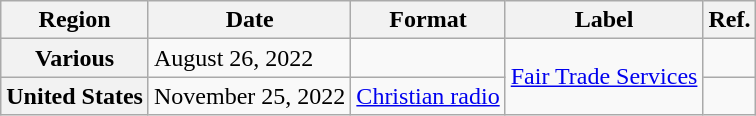<table class="wikitable plainrowheaders">
<tr>
<th scope="col">Region</th>
<th scope="col">Date</th>
<th scope="col">Format</th>
<th scope="col">Label</th>
<th scope="col">Ref.</th>
</tr>
<tr>
<th scope="row">Various</th>
<td>August 26, 2022</td>
<td></td>
<td rowspan="2"><a href='#'>Fair Trade Services</a></td>
<td></td>
</tr>
<tr>
<th scope="row">United States</th>
<td>November 25, 2022</td>
<td><a href='#'>Christian radio</a></td>
<td></td>
</tr>
</table>
